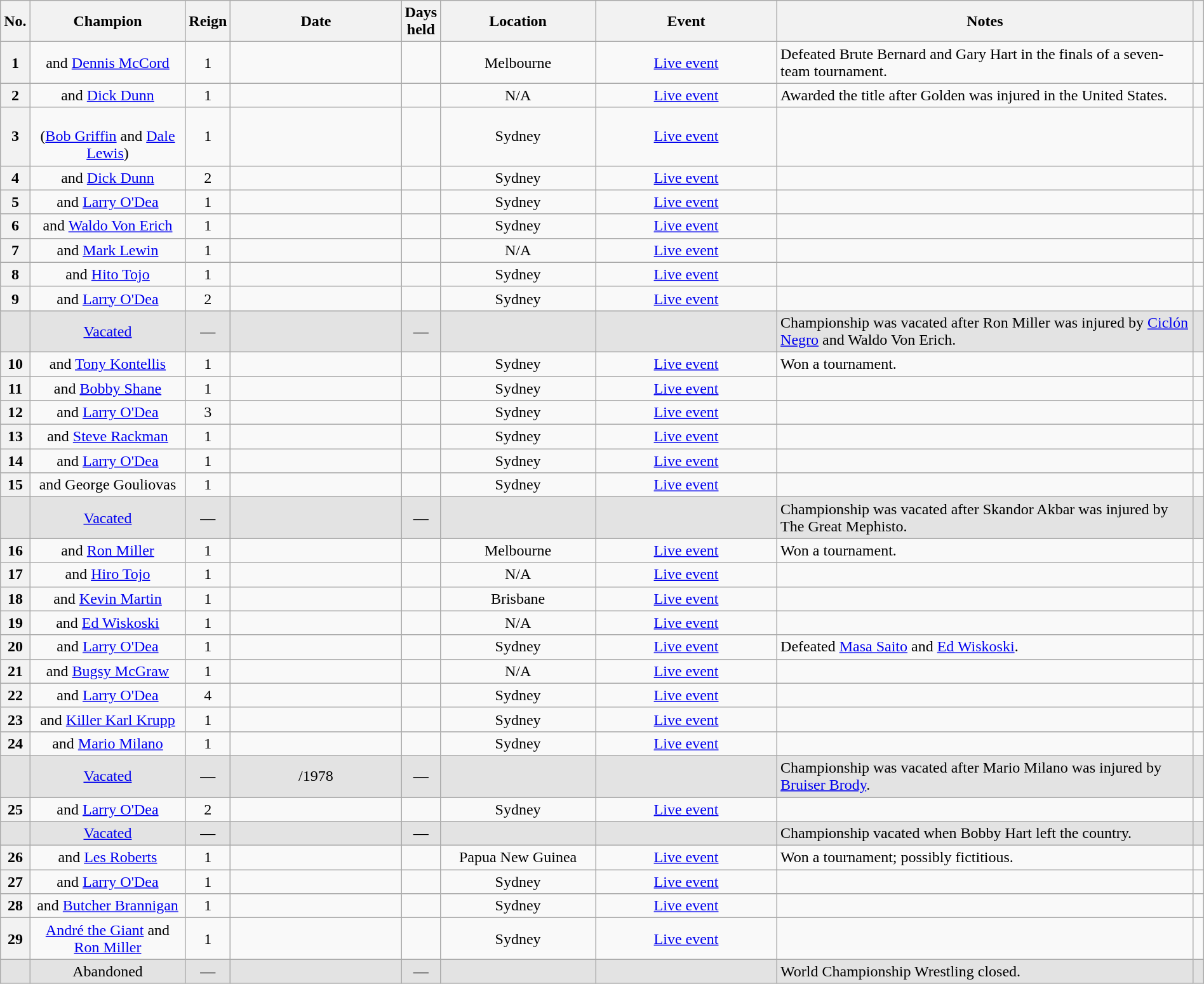<table class="wikitable sortable" style="text-align: center" width=100%>
<tr>
<th width=0 data-sort-type="number" scope="col">No.</th>
<th width=14% scope="col">Champion</th>
<th width=0 scope="col">Reign</th>
<th width=16% scope="col">Date</th>
<th width=0 data-sort-type="number" scope="col">Days held</th>
<th width=14% scope="col">Location</th>
<th width=17% scope="col">Event</th>
<th width=51% class="unsortable" scope="col">Notes</th>
<th width=0 class="unsortable" scope="col"></th>
</tr>
<tr>
<th scope="row">1</th>
<td> and <a href='#'>Dennis McCord</a></td>
<td>1</td>
<td></td>
<td></td>
<td>Melbourne</td>
<td><a href='#'>Live event</a></td>
<td align=left>Defeated Brute Bernard and Gary Hart in the finals of a seven-team tournament.</td>
<td></td>
</tr>
<tr>
<th scope="row">2</th>
<td> and <a href='#'>Dick Dunn</a></td>
<td>1</td>
<td></td>
<td></td>
<td>N/A</td>
<td><a href='#'>Live event</a></td>
<td align=left>Awarded the title after Golden was injured in the United States.</td>
<td> </td>
</tr>
<tr>
<th scope="row">3</th>
<td><br>(<a href='#'>Bob Griffin</a> and <a href='#'>Dale Lewis</a>)</td>
<td>1</td>
<td></td>
<td></td>
<td>Sydney</td>
<td><a href='#'>Live event</a></td>
<td align=left> </td>
<td> </td>
</tr>
<tr>
<th scope="row">4</th>
<td> and <a href='#'>Dick Dunn</a></td>
<td>2</td>
<td></td>
<td></td>
<td>Sydney</td>
<td><a href='#'>Live event</a></td>
<td align=left> </td>
<td> </td>
</tr>
<tr>
<th scope="row">5</th>
<td> and <a href='#'>Larry O'Dea</a></td>
<td>1</td>
<td></td>
<td></td>
<td>Sydney</td>
<td><a href='#'>Live event</a></td>
<td align=left> </td>
<td> </td>
</tr>
<tr>
<th scope="row">6</th>
<td> and <a href='#'>Waldo Von Erich</a></td>
<td>1</td>
<td></td>
<td></td>
<td>Sydney</td>
<td><a href='#'>Live event</a></td>
<td align=left> </td>
<td></td>
</tr>
<tr>
<th scope="row">7</th>
<td> and <a href='#'>Mark Lewin</a></td>
<td>1</td>
<td></td>
<td></td>
<td>N/A</td>
<td><a href='#'>Live event</a></td>
<td align=left> </td>
<td> </td>
</tr>
<tr>
<th scope="row">8</th>
<td>  and <a href='#'>Hito Tojo</a></td>
<td>1</td>
<td></td>
<td></td>
<td>Sydney</td>
<td><a href='#'>Live event</a></td>
<td align=left> </td>
<td> </td>
</tr>
<tr>
<th scope="row">9</th>
<td> and <a href='#'>Larry O'Dea</a></td>
<td>2</td>
<td></td>
<td></td>
<td>Sydney</td>
<td><a href='#'>Live event</a></td>
<td align=left> </td>
<td> </td>
</tr>
<tr style="background-color:#e3e3e3">
<td></td>
<td><a href='#'>Vacated</a></td>
<td>—</td>
<td></td>
<td>—</td>
<td></td>
<td></td>
<td align=left>Championship was vacated after Ron Miller was injured by <a href='#'>Ciclón Negro</a> and Waldo Von Erich.</td>
<td> </td>
</tr>
<tr>
<th scope="row">10</th>
<td> and <a href='#'>Tony Kontellis</a></td>
<td>1</td>
<td></td>
<td></td>
<td>Sydney</td>
<td><a href='#'>Live event</a></td>
<td align=left>Won a tournament.</td>
<td> </td>
</tr>
<tr>
<th scope="row">11</th>
<td> and <a href='#'>Bobby Shane</a></td>
<td>1</td>
<td></td>
<td></td>
<td>Sydney</td>
<td><a href='#'>Live event</a></td>
<td align=left> </td>
<td> </td>
</tr>
<tr>
<th scope="row">12</th>
<td> and <a href='#'>Larry O'Dea</a></td>
<td>3</td>
<td></td>
<td></td>
<td>Sydney</td>
<td><a href='#'>Live event</a></td>
<td align=left> </td>
<td> </td>
</tr>
<tr>
<th scope="row">13</th>
<td> and <a href='#'>Steve Rackman</a></td>
<td>1</td>
<td></td>
<td></td>
<td>Sydney</td>
<td><a href='#'>Live event</a></td>
<td align=left> </td>
<td> </td>
</tr>
<tr>
<th scope="row">14</th>
<td> and <a href='#'>Larry O'Dea</a> </td>
<td>1</td>
<td></td>
<td></td>
<td>Sydney</td>
<td><a href='#'>Live event</a></td>
<td align=left> </td>
<td></td>
</tr>
<tr>
<th scope="row">15</th>
<td> and George Gouliovas</td>
<td>1</td>
<td></td>
<td></td>
<td>Sydney</td>
<td><a href='#'>Live event</a></td>
<td align=left> </td>
<td> </td>
</tr>
<tr style="background-color:#e3e3e3">
<td></td>
<td><a href='#'>Vacated</a></td>
<td>—</td>
<td></td>
<td>—</td>
<td></td>
<td></td>
<td align=left>Championship was vacated after Skandor Akbar was injured by The Great Mephisto.</td>
<td> </td>
</tr>
<tr>
<th scope="row">16</th>
<td> and <a href='#'>Ron Miller</a> </td>
<td>1</td>
<td></td>
<td></td>
<td>Melbourne</td>
<td><a href='#'>Live event</a></td>
<td align=left>Won a tournament.</td>
<td> </td>
</tr>
<tr>
<th scope="row">17</th>
<td> and <a href='#'>Hiro Tojo</a> </td>
<td>1</td>
<td></td>
<td></td>
<td>N/A</td>
<td><a href='#'>Live event</a></td>
<td align=left> </td>
<td> </td>
</tr>
<tr>
<th scope="row">18</th>
<td>  and <a href='#'>Kevin Martin</a></td>
<td>1</td>
<td> </td>
<td></td>
<td>Brisbane</td>
<td><a href='#'>Live event</a></td>
<td align=left> </td>
<td> </td>
</tr>
<tr>
<th scope="row">19</th>
<td>  and <a href='#'>Ed Wiskoski</a></td>
<td>1</td>
<td></td>
<td></td>
<td>N/A</td>
<td><a href='#'>Live event</a></td>
<td align=left> </td>
<td> </td>
</tr>
<tr>
<th scope="row">20</th>
<td> and <a href='#'>Larry O'Dea</a> </td>
<td>1</td>
<td></td>
<td></td>
<td>Sydney</td>
<td><a href='#'>Live event</a></td>
<td align=left>Defeated <a href='#'>Masa Saito</a> and <a href='#'>Ed Wiskoski</a>.</td>
<td> </td>
</tr>
<tr>
<th scope="row">21</th>
<td> and <a href='#'>Bugsy McGraw</a></td>
<td>1</td>
<td></td>
<td></td>
<td>N/A</td>
<td><a href='#'>Live event</a></td>
<td align=left> </td>
<td> </td>
</tr>
<tr>
<th scope="row">22</th>
<td>  and <a href='#'>Larry O'Dea</a> </td>
<td>4</td>
<td></td>
<td></td>
<td>Sydney</td>
<td><a href='#'>Live event</a></td>
<td align=left> </td>
<td> </td>
</tr>
<tr>
<th scope="row">23</th>
<td>  and <a href='#'>Killer Karl Krupp</a></td>
<td>1</td>
<td></td>
<td></td>
<td>Sydney</td>
<td><a href='#'>Live event</a></td>
<td align=left> </td>
<td> </td>
</tr>
<tr>
<th scope="row">24</th>
<td>  and <a href='#'>Mario Milano</a></td>
<td>1</td>
<td></td>
<td></td>
<td>Sydney</td>
<td><a href='#'>Live event</a></td>
<td align=left> </td>
<td> </td>
</tr>
<tr style="background-color:#e3e3e3">
<td></td>
<td><a href='#'>Vacated</a></td>
<td>—</td>
<td>/1978</td>
<td>—</td>
<td></td>
<td></td>
<td align=left>Championship was vacated after Mario Milano was injured by <a href='#'>Bruiser Brody</a>.</td>
<td> </td>
</tr>
<tr>
<th scope="row">25</th>
<td> and <a href='#'>Larry O'Dea</a> </td>
<td>2</td>
<td></td>
<td></td>
<td>Sydney</td>
<td><a href='#'>Live event</a></td>
<td align=left> </td>
<td> </td>
</tr>
<tr style="background-color:#e3e3e3">
<td></td>
<td><a href='#'>Vacated</a></td>
<td>—</td>
<td></td>
<td>—</td>
<td></td>
<td></td>
<td align=left>Championship vacated when Bobby Hart left the country.</td>
<td> </td>
</tr>
<tr>
<th scope="row">26</th>
<td>  and <a href='#'>Les Roberts</a> </td>
<td>1</td>
<td></td>
<td></td>
<td>Papua New Guinea</td>
<td><a href='#'>Live event</a></td>
<td align=left>Won a tournament; possibly fictitious.</td>
<td> </td>
</tr>
<tr>
<th scope="row">27</th>
<td>  and <a href='#'>Larry O'Dea</a> </td>
<td>1</td>
<td></td>
<td></td>
<td>Sydney</td>
<td><a href='#'>Live event</a></td>
<td align=left> </td>
<td> </td>
</tr>
<tr>
<th scope="row">28</th>
<td> and <a href='#'>Butcher Brannigan</a> </td>
<td>1</td>
<td></td>
<td></td>
<td>Sydney</td>
<td><a href='#'>Live event</a></td>
<td align=left> </td>
<td> </td>
</tr>
<tr>
<th scope="row">29</th>
<td><a href='#'>André the Giant</a> and <a href='#'>Ron Miller</a> </td>
<td>1</td>
<td></td>
<td></td>
<td>Sydney</td>
<td><a href='#'>Live event</a></td>
<td align=left> </td>
<td> </td>
</tr>
<tr style="background-color:#e3e3e3">
<td></td>
<td>Abandoned</td>
<td>—</td>
<td></td>
<td>—</td>
<td></td>
<td></td>
<td align=left>World Championship Wrestling closed.</td>
<td> </td>
</tr>
</table>
